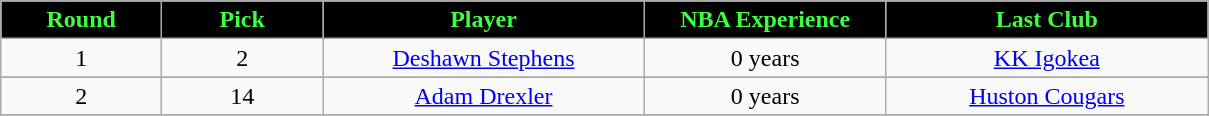<table class="wikitable sortable sortable">
<tr>
</tr>
<tr style="text-align: center">
<th style="background:#000000; color:#3FFE41; width:10%;">Round</th>
<th style="background:#000000; color:#3FFE41; width:10%;">Pick</th>
<th style="background:#000000; color:#3FFE41; width:20%;">Player</th>
<th style="background:#000000; color:#3FFE41; width:15%;">NBA Experience</th>
<th style="background:#000000; color:#3FFE41; width:20%;">Last Club</th>
</tr>
<tr style="text-align: center">
<td>1</td>
<td>2</td>
<td><a href='#'>Deshawn Stephens</a></td>
<td>0 years</td>
<td> <a href='#'>KK Igokea</a></td>
</tr>
<tr>
</tr>
<tr style="text-align: center">
<td>2</td>
<td>14</td>
<td><a href='#'>Adam Drexler</a></td>
<td>0 years</td>
<td> <a href='#'>Huston Cougars</a></td>
</tr>
<tr>
</tr>
</table>
